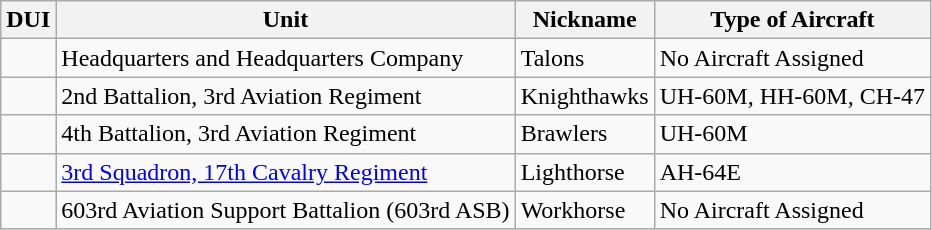<table class="wikitable">
<tr>
<th>DUI</th>
<th>Unit</th>
<th>Nickname</th>
<th>Type of Aircraft</th>
</tr>
<tr>
<td></td>
<td>Headquarters and Headquarters Company</td>
<td>Talons</td>
<td>No Aircraft Assigned</td>
</tr>
<tr>
<td></td>
<td>2nd Battalion, 3rd Aviation Regiment</td>
<td>Knighthawks</td>
<td>UH-60M, HH-60M, CH-47</td>
</tr>
<tr>
<td></td>
<td>4th Battalion, 3rd Aviation Regiment</td>
<td>Brawlers</td>
<td>UH-60M</td>
</tr>
<tr>
<td></td>
<td><a href='#'>3rd Squadron, 17th Cavalry Regiment</a></td>
<td>Lighthorse</td>
<td>AH-64E</td>
</tr>
<tr>
<td></td>
<td>603rd Aviation Support Battalion (603rd ASB)</td>
<td>Workhorse</td>
<td>No Aircraft Assigned</td>
</tr>
</table>
